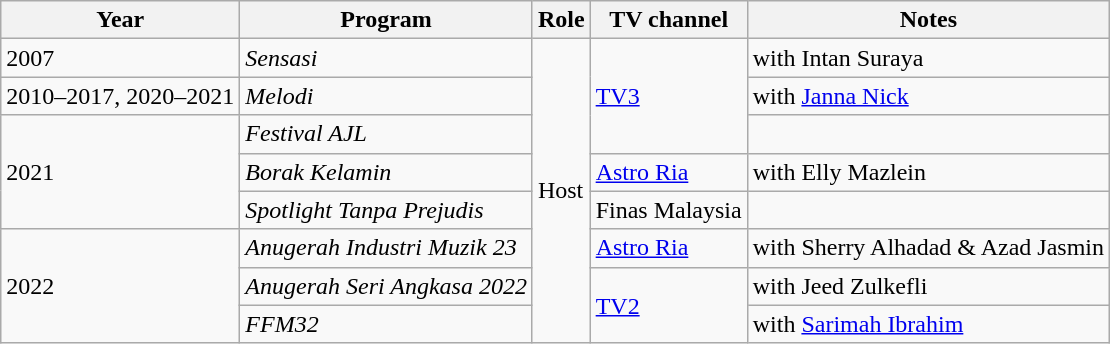<table class="wikitable sortable">
<tr>
<th>Year</th>
<th>Program</th>
<th>Role</th>
<th>TV channel</th>
<th>Notes</th>
</tr>
<tr>
<td>2007</td>
<td><em>Sensasi</em></td>
<td rowspan="8">Host</td>
<td rowspan="3"><a href='#'>TV3</a></td>
<td>with Intan Suraya</td>
</tr>
<tr>
<td>2010–2017, 2020–2021</td>
<td><em>Melodi</em></td>
<td>with <a href='#'>Janna Nick</a></td>
</tr>
<tr>
<td rowspan="3">2021</td>
<td><em>Festival AJL</em></td>
<td></td>
</tr>
<tr>
<td><em>Borak Kelamin</em></td>
<td><a href='#'>Astro Ria</a></td>
<td>with Elly Mazlein</td>
</tr>
<tr>
<td><em>Spotlight Tanpa Prejudis</em></td>
<td>Finas Malaysia</td>
<td></td>
</tr>
<tr>
<td rowspan="3">2022</td>
<td><em>Anugerah Industri Muzik 23</em></td>
<td><a href='#'>Astro Ria</a></td>
<td>with Sherry Alhadad & Azad Jasmin</td>
</tr>
<tr>
<td><em>Anugerah Seri Angkasa 2022</em></td>
<td rowspan="2"><a href='#'>TV2</a></td>
<td>with Jeed Zulkefli</td>
</tr>
<tr>
<td><em>FFM32</em></td>
<td>with <a href='#'>Sarimah Ibrahim</a></td>
</tr>
</table>
